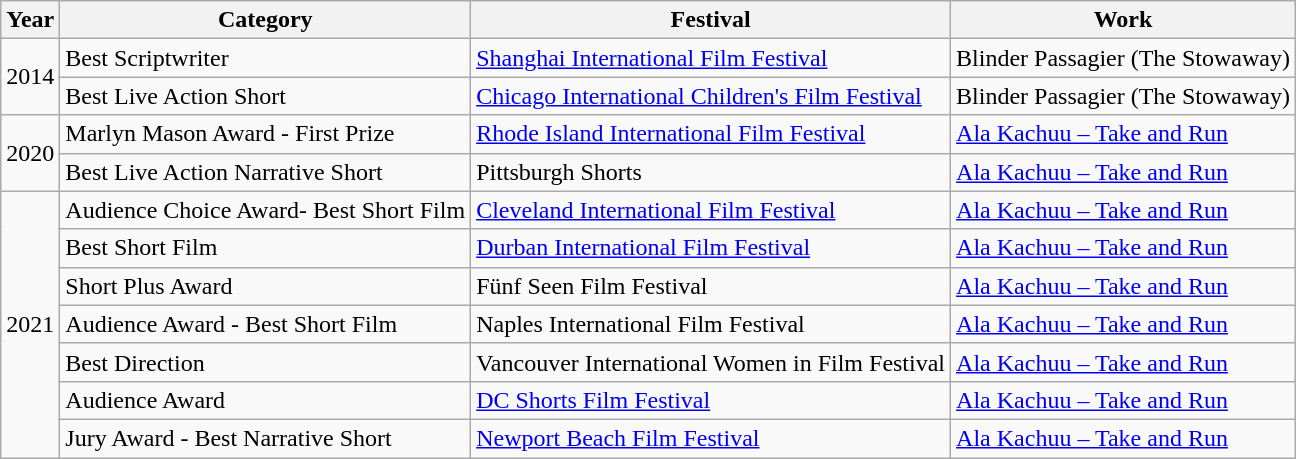<table class="wikitable">
<tr>
<th>Year</th>
<th>Category</th>
<th>Festival</th>
<th>Work</th>
</tr>
<tr>
<td rowspan="2">2014</td>
<td>Best Scriptwriter</td>
<td><a href='#'>Shanghai International Film Festival</a></td>
<td>Blinder Passagier (The Stowaway)</td>
</tr>
<tr>
<td>Best Live Action Short</td>
<td><a href='#'>Chicago International Children's Film Festival</a></td>
<td>Blinder Passagier (The Stowaway)</td>
</tr>
<tr>
<td rowspan="2">2020</td>
<td>Marlyn Mason Award - First Prize</td>
<td><a href='#'>Rhode Island International Film Festival</a></td>
<td><a href='#'>Ala Kachuu – Take and Run</a></td>
</tr>
<tr>
<td>Best Live Action Narrative Short</td>
<td>Pittsburgh Shorts</td>
<td><a href='#'>Ala Kachuu – Take and Run</a></td>
</tr>
<tr>
<td rowspan="7">2021</td>
<td>Audience Choice Award- Best Short Film</td>
<td><a href='#'>Cleveland International Film Festival</a></td>
<td><a href='#'>Ala Kachuu – Take and Run</a></td>
</tr>
<tr>
<td>Best Short Film</td>
<td><a href='#'>Durban International Film Festival</a></td>
<td><a href='#'>Ala Kachuu – Take and Run</a></td>
</tr>
<tr>
<td>Short Plus Award</td>
<td>Fünf Seen Film Festival</td>
<td><a href='#'>Ala Kachuu – Take and Run</a></td>
</tr>
<tr>
<td>Audience Award - Best Short Film</td>
<td>Naples International Film Festival</td>
<td><a href='#'>Ala Kachuu – Take and Run</a></td>
</tr>
<tr>
<td>Best Direction</td>
<td>Vancouver International Women in Film Festival</td>
<td><a href='#'>Ala Kachuu – Take and Run</a></td>
</tr>
<tr>
<td>Audience Award</td>
<td><a href='#'>DC Shorts Film Festival</a></td>
<td><a href='#'>Ala Kachuu – Take and Run</a></td>
</tr>
<tr>
<td>Jury Award - Best Narrative Short</td>
<td><a href='#'>Newport Beach Film Festival</a></td>
<td><a href='#'>Ala Kachuu – Take and Run</a></td>
</tr>
</table>
